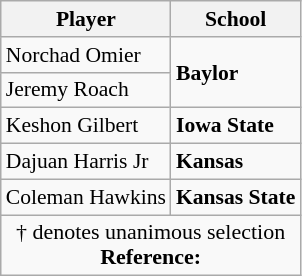<table class="wikitable" style="white-space:nowrap; font-size:90%;">
<tr>
<th>Player</th>
<th>School</th>
</tr>
<tr ,>
<td>Norchad Omier</td>
<td rowspan=2><strong>Baylor</strong></td>
</tr>
<tr>
<td>Jeremy Roach</td>
</tr>
<tr>
<td>Keshon Gilbert</td>
<td><strong>Iowa State</strong></td>
</tr>
<tr>
<td>Dajuan Harris Jr</td>
<td><strong>Kansas</strong></td>
</tr>
<tr>
<td>Coleman Hawkins</td>
<td><strong>Kansas State</strong></td>
</tr>
<tr>
<td colspan="4"  style="font-size:11pt; text-align:center;">† denotes unanimous selection<br><strong>Reference:</strong></td>
</tr>
</table>
